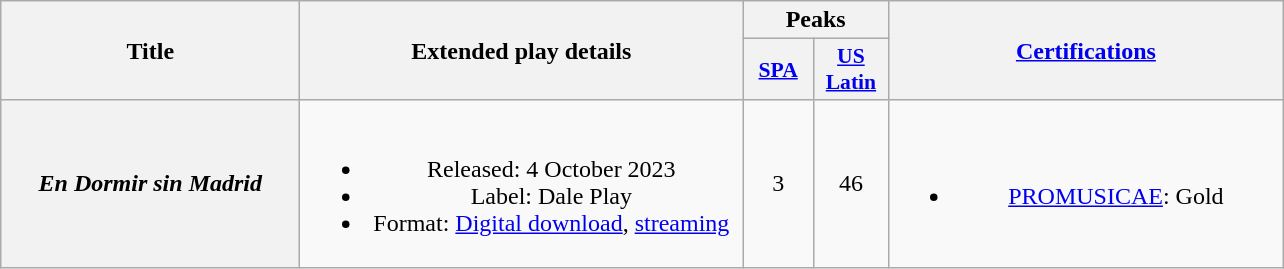<table class="wikitable plainrowheaders" style="text-align:center;">
<tr>
<th scope="col" rowspan="2" style="width:12em;">Title</th>
<th scope="col" rowspan="2"  style="width:18em;">Extended play details</th>
<th scope="col" colspan="2">Peaks</th>
<th scope="col" rowspan="2" style="width:16em;"><a href='#'>Certifications</a></th>
</tr>
<tr>
<th scope="col" style="width:2.8em;font-size:90%;"><a href='#'>SPA</a><br></th>
<th scope="col" style="width:3em;font-size:90%"><a href='#'>US<br>Latin</a><br></th>
</tr>
<tr>
<th scope="row"><em>En Dormir sin Madrid</em><br></th>
<td><br><ul><li>Released: 4 October 2023</li><li>Label: Dale Play</li><li>Format: <a href='#'>Digital download</a>, <a href='#'>streaming</a></li></ul></td>
<td>3</td>
<td>46</td>
<td><br><ul><li><a href='#'>PROMUSICAE</a>: Gold</li></ul></td>
</tr>
</table>
